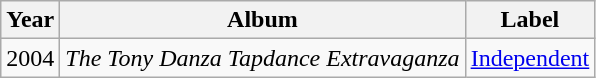<table class=wikitable>
<tr>
<th>Year</th>
<th>Album</th>
<th>Label</th>
</tr>
<tr>
<td>2004</td>
<td><em>The Tony Danza Tapdance Extravaganza</em></td>
<td><a href='#'>Independent</a></td>
</tr>
</table>
